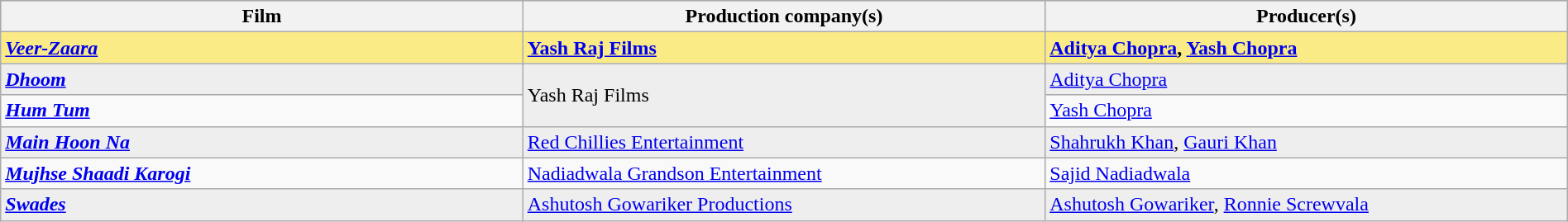<table class="wikitable" border="1" width="100%">
<tr style="background:#bebebe">
<th width="33%">Film</th>
<th width="33%">Production company(s)</th>
<th width="33%">Producer(s)</th>
</tr>
<tr style="background:#FAEB86">
<td><strong><em><a href='#'>Veer-Zaara</a></em></strong></td>
<td><strong><a href='#'>Yash Raj Films</a></strong></td>
<td><strong><a href='#'>Aditya Chopra</a>, <a href='#'>Yash Chopra</a></strong></td>
</tr>
<tr style="background:#EEEEEE">
<td><strong><em><a href='#'>Dhoom</a></em></strong></td>
<td rowspan="2">Yash Raj Films</td>
<td><a href='#'>Aditya Chopra</a></td>
</tr>
<tr>
<td><strong><em><a href='#'>Hum Tum</a></em></strong></td>
<td><a href='#'>Yash Chopra</a></td>
</tr>
<tr style="background:#EEEEEE">
<td><strong><em><a href='#'>Main Hoon Na</a></em></strong></td>
<td><a href='#'>Red Chillies Entertainment</a></td>
<td><a href='#'>Shahrukh Khan</a>, <a href='#'>Gauri Khan</a></td>
</tr>
<tr>
<td><strong><em><a href='#'>Mujhse Shaadi Karogi</a></em></strong></td>
<td><a href='#'>Nadiadwala Grandson Entertainment</a></td>
<td><a href='#'>Sajid Nadiadwala</a></td>
</tr>
<tr style="background:#EEEEEE">
<td><strong><em><a href='#'>Swades</a></em></strong></td>
<td><a href='#'>Ashutosh Gowariker Productions</a></td>
<td><a href='#'>Ashutosh Gowariker</a>, <a href='#'>Ronnie Screwvala</a></td>
</tr>
</table>
